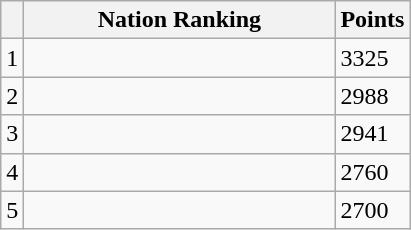<table class="wikitable col3right">
<tr>
<th></th>
<th style="width:200px; white-space:nowrap;">Nation Ranking</th>
<th style="width:20px;">Points</th>
</tr>
<tr>
<td>1</td>
<td></td>
<td>3325</td>
</tr>
<tr>
<td>2</td>
<td></td>
<td>2988</td>
</tr>
<tr>
<td>3</td>
<td></td>
<td>2941</td>
</tr>
<tr>
<td>4</td>
<td></td>
<td>2760</td>
</tr>
<tr>
<td>5</td>
<td></td>
<td>2700</td>
</tr>
</table>
